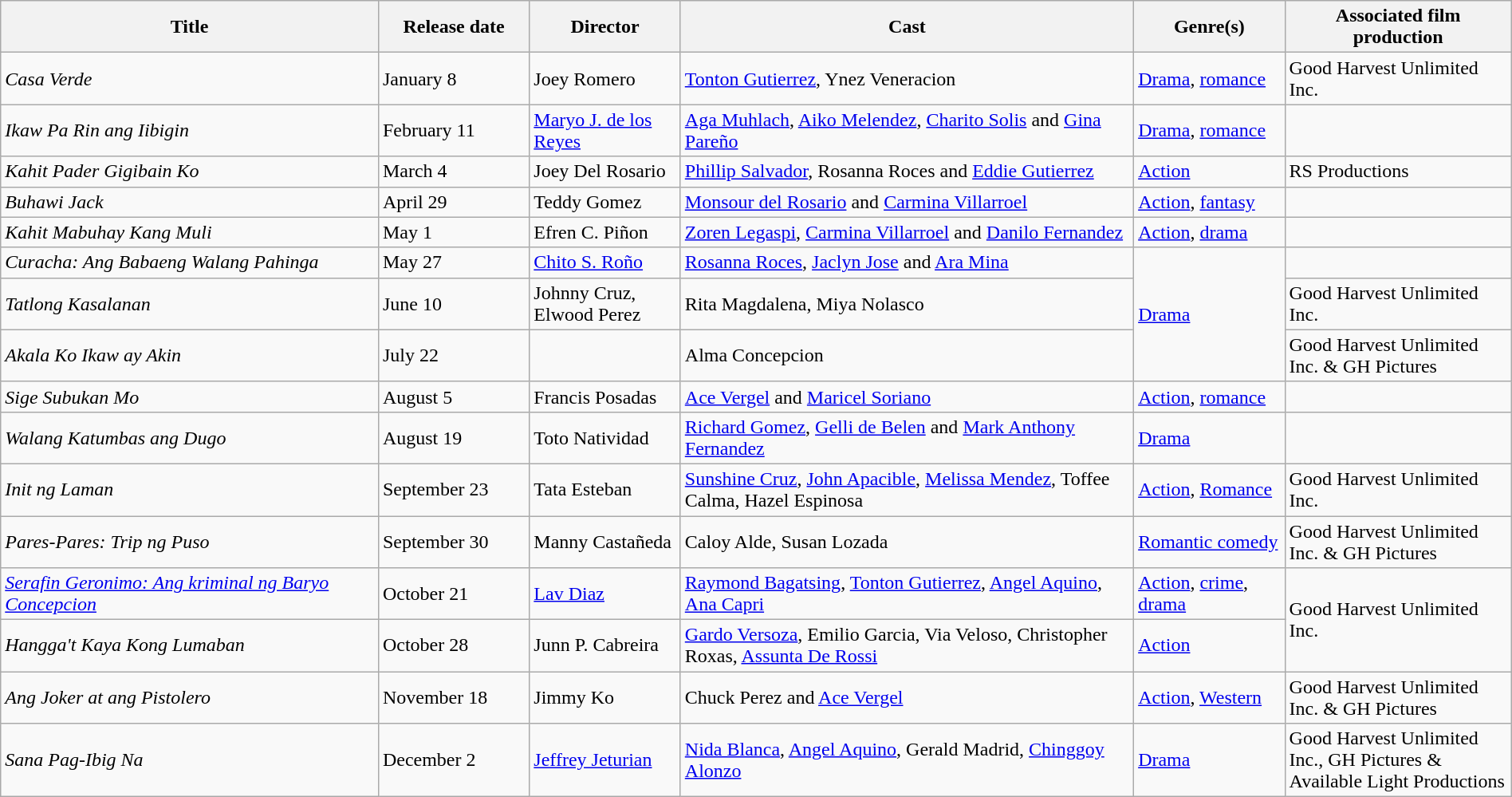<table class="wikitable" style="width:100%;">
<tr>
<th style="width:25%;">Title</th>
<th style="width:10%;">Release date</th>
<th style="width:10%;">Director</th>
<th style="width:30%;">Cast</th>
<th style="width:10%;">Genre(s)</th>
<th style="width:15%;">Associated film production</th>
</tr>
<tr>
<td><em>Casa Verde</em></td>
<td>January 8</td>
<td>Joey Romero</td>
<td><a href='#'>Tonton Gutierrez</a>, Ynez Veneracion</td>
<td><a href='#'>Drama</a>, <a href='#'>romance</a></td>
<td>Good Harvest Unlimited Inc.</td>
</tr>
<tr>
<td><em>Ikaw Pa Rin ang Iibigin</em></td>
<td>February 11</td>
<td><a href='#'>Maryo J. de los Reyes</a></td>
<td><a href='#'>Aga Muhlach</a>, <a href='#'>Aiko Melendez</a>, <a href='#'>Charito Solis</a> and <a href='#'>Gina Pareño</a></td>
<td><a href='#'>Drama</a>, <a href='#'>romance</a></td>
<td></td>
</tr>
<tr>
<td><em>Kahit Pader Gigibain Ko</em></td>
<td>March 4</td>
<td>Joey Del Rosario</td>
<td><a href='#'>Phillip Salvador</a>, Rosanna Roces and <a href='#'>Eddie Gutierrez</a></td>
<td><a href='#'>Action</a></td>
<td>RS Productions</td>
</tr>
<tr>
<td><em>Buhawi Jack</em></td>
<td>April 29</td>
<td>Teddy Gomez</td>
<td><a href='#'>Monsour del Rosario</a> and <a href='#'>Carmina Villarroel</a></td>
<td><a href='#'>Action</a>, <a href='#'>fantasy</a></td>
<td></td>
</tr>
<tr>
<td><em>Kahit Mabuhay Kang Muli</em></td>
<td>May 1</td>
<td>Efren C. Piñon</td>
<td><a href='#'>Zoren Legaspi</a>, <a href='#'>Carmina Villarroel</a> and <a href='#'>Danilo Fernandez</a></td>
<td><a href='#'>Action</a>, <a href='#'>drama</a></td>
<td></td>
</tr>
<tr>
<td><em>Curacha: Ang Babaeng Walang Pahinga</em></td>
<td>May 27</td>
<td><a href='#'>Chito S. Roño</a></td>
<td><a href='#'>Rosanna Roces</a>, <a href='#'>Jaclyn Jose</a> and <a href='#'>Ara Mina</a></td>
<td rowspan="3"><a href='#'>Drama</a></td>
<td></td>
</tr>
<tr>
<td><em>Tatlong Kasalanan</em></td>
<td>June 10</td>
<td>Johnny Cruz, Elwood Perez</td>
<td>Rita Magdalena, Miya Nolasco</td>
<td>Good Harvest Unlimited Inc.</td>
</tr>
<tr>
<td><em>Akala Ko Ikaw ay Akin</em></td>
<td>July 22</td>
<td></td>
<td>Alma Concepcion</td>
<td>Good Harvest Unlimited Inc. & GH Pictures</td>
</tr>
<tr>
<td><em>Sige Subukan Mo</em></td>
<td>August 5</td>
<td>Francis Posadas</td>
<td><a href='#'>Ace Vergel</a> and <a href='#'>Maricel Soriano</a></td>
<td><a href='#'>Action</a>, <a href='#'>romance</a></td>
<td></td>
</tr>
<tr>
<td><em>Walang Katumbas ang Dugo</em></td>
<td>August 19</td>
<td>Toto Natividad</td>
<td><a href='#'>Richard Gomez</a>, <a href='#'>Gelli de Belen</a> and <a href='#'>Mark Anthony Fernandez</a></td>
<td><a href='#'>Drama</a></td>
<td></td>
</tr>
<tr>
<td><em>Init ng Laman</em></td>
<td>September 23</td>
<td>Tata Esteban</td>
<td><a href='#'>Sunshine Cruz</a>, <a href='#'>John Apacible</a>, <a href='#'>Melissa Mendez</a>, Toffee Calma, Hazel Espinosa</td>
<td><a href='#'>Action</a>, <a href='#'>Romance</a></td>
<td>Good Harvest Unlimited Inc.</td>
</tr>
<tr>
<td><em>Pares-Pares: Trip ng Puso</em></td>
<td>September 30</td>
<td>Manny Castañeda</td>
<td>Caloy Alde, Susan Lozada</td>
<td><a href='#'>Romantic comedy</a></td>
<td>Good Harvest Unlimited Inc. & GH Pictures</td>
</tr>
<tr>
<td><em><a href='#'>Serafin Geronimo: Ang kriminal ng Baryo Concepcion</a></em></td>
<td>October 21</td>
<td><a href='#'>Lav Diaz</a></td>
<td><a href='#'>Raymond Bagatsing</a>, <a href='#'>Tonton Gutierrez</a>, <a href='#'>Angel Aquino</a>, <a href='#'>Ana Capri</a></td>
<td><a href='#'>Action</a>, <a href='#'>crime</a>, <a href='#'>drama</a></td>
<td rowspan="2">Good Harvest Unlimited Inc.</td>
</tr>
<tr>
<td><em>Hangga't Kaya Kong Lumaban</em></td>
<td>October 28</td>
<td>Junn P. Cabreira</td>
<td><a href='#'>Gardo Versoza</a>, Emilio Garcia, Via Veloso, Christopher Roxas, <a href='#'>Assunta De Rossi</a></td>
<td><a href='#'>Action</a></td>
</tr>
<tr>
<td><em>Ang Joker at ang Pistolero</em></td>
<td>November 18</td>
<td>Jimmy Ko</td>
<td>Chuck Perez and <a href='#'>Ace Vergel</a></td>
<td><a href='#'>Action</a>, <a href='#'>Western</a></td>
<td>Good Harvest Unlimited Inc. & GH Pictures</td>
</tr>
<tr>
<td><em>Sana Pag-Ibig Na</em></td>
<td>December 2</td>
<td><a href='#'>Jeffrey Jeturian</a></td>
<td><a href='#'>Nida Blanca</a>, <a href='#'>Angel Aquino</a>, Gerald Madrid, <a href='#'>Chinggoy Alonzo</a></td>
<td><a href='#'>Drama</a></td>
<td>Good Harvest Unlimited Inc., GH Pictures & Available Light Productions</td>
</tr>
</table>
